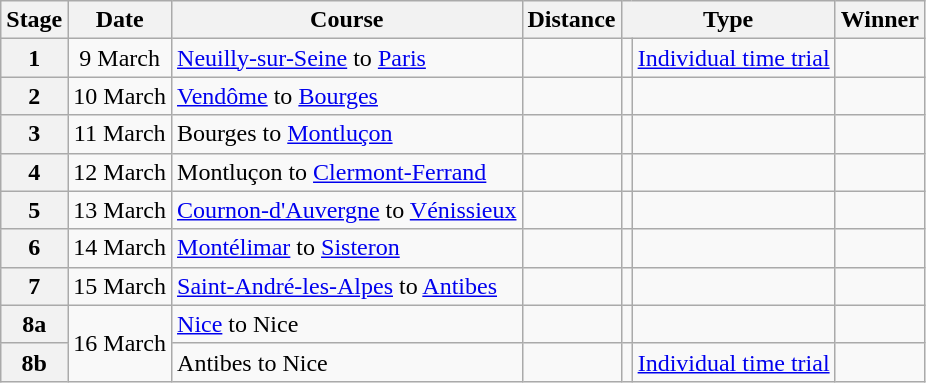<table class="wikitable">
<tr>
<th scope="col">Stage</th>
<th scope="col">Date</th>
<th scope="col">Course</th>
<th scope="col">Distance</th>
<th scope="col" colspan="2">Type</th>
<th scope=col>Winner</th>
</tr>
<tr>
<th scope="row" style="text-align:center;">1</th>
<td style="text-align:center;">9 March</td>
<td><a href='#'>Neuilly-sur-Seine</a> to <a href='#'>Paris</a></td>
<td style="text-align:center;"></td>
<td></td>
<td><a href='#'>Individual time trial</a></td>
<td></td>
</tr>
<tr>
<th scope="row" style="text-align:center;">2</th>
<td style="text-align:center;">10 March</td>
<td><a href='#'>Vendôme</a> to <a href='#'>Bourges</a></td>
<td style="text-align:center;"></td>
<td></td>
<td></td>
<td></td>
</tr>
<tr>
<th scope="row" style="text-align:center;">3</th>
<td style="text-align:center;">11 March</td>
<td>Bourges to <a href='#'>Montluçon</a></td>
<td style="text-align:center;"></td>
<td></td>
<td></td>
<td></td>
</tr>
<tr>
<th scope="row" style="text-align:center;">4</th>
<td style="text-align:center;">12 March</td>
<td>Montluçon to <a href='#'>Clermont-Ferrand</a></td>
<td style="text-align:center;"></td>
<td></td>
<td></td>
<td></td>
</tr>
<tr>
<th scope="row" style="text-align:center;">5</th>
<td style="text-align:center;">13 March</td>
<td><a href='#'>Cournon-d'Auvergne</a> to <a href='#'>Vénissieux</a></td>
<td style="text-align:center;"></td>
<td></td>
<td></td>
<td></td>
</tr>
<tr>
<th scope="row" style="text-align:center;">6</th>
<td style="text-align:center;">14 March</td>
<td><a href='#'>Montélimar</a> to <a href='#'>Sisteron</a></td>
<td style="text-align:center;"></td>
<td></td>
<td></td>
<td></td>
</tr>
<tr>
<th scope="row" style="text-align:center;">7</th>
<td style="text-align:center;">15 March</td>
<td><a href='#'>Saint-André-les-Alpes</a> to <a href='#'>Antibes</a></td>
<td style="text-align:center;"></td>
<td></td>
<td></td>
<td></td>
</tr>
<tr>
<th scope="row" style="text-align:center;">8a</th>
<td style="text-align:center;" rowspan=2>16 March</td>
<td><a href='#'>Nice</a> to Nice</td>
<td style="text-align:center;"></td>
<td></td>
<td></td>
<td></td>
</tr>
<tr>
<th scope="row" style="text-align:center;">8b</th>
<td>Antibes to Nice</td>
<td style="text-align:center;"></td>
<td></td>
<td><a href='#'>Individual time trial</a></td>
<td></td>
</tr>
</table>
